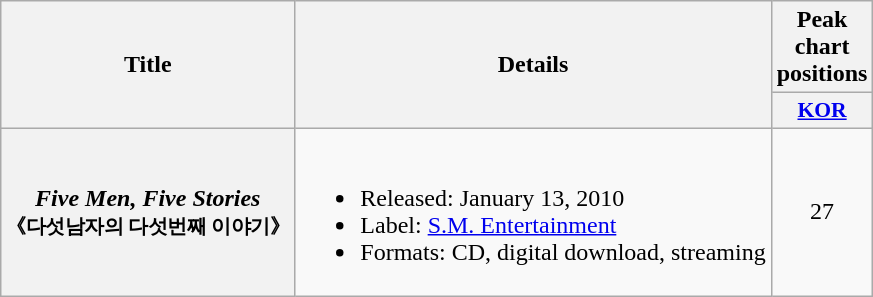<table class="wikitable plainrowheaders">
<tr>
<th rowspan="2">Title</th>
<th rowspan="2">Details</th>
<th>Peak chart positions</th>
</tr>
<tr>
<th scope="col" style="font-size:90%; width:2.5em"><a href='#'>KOR</a><br></th>
</tr>
<tr>
<th scope="row"><em>Five Men, Five Stories</em><br><small>《다섯남자의 다섯번째 이야기》</small></th>
<td><br><ul><li>Released: January 13, 2010</li><li>Label: <a href='#'>S.M. Entertainment</a></li><li>Formats: CD, digital download, streaming</li></ul></td>
<td span align=center>27</td>
</tr>
</table>
